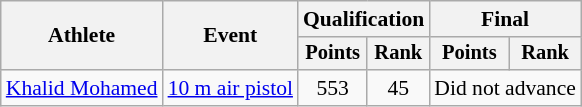<table class="wikitable" style="font-size:90%">
<tr>
<th rowspan="2">Athlete</th>
<th rowspan="2">Event</th>
<th colspan=2>Qualification</th>
<th colspan=2>Final</th>
</tr>
<tr style="font-size:95%">
<th>Points</th>
<th>Rank</th>
<th>Points</th>
<th>Rank</th>
</tr>
<tr align=center>
<td align=left><a href='#'>Khalid Mohamed</a></td>
<td align=left><a href='#'>10 m air pistol</a></td>
<td>553</td>
<td>45</td>
<td colspan=2>Did not advance</td>
</tr>
</table>
